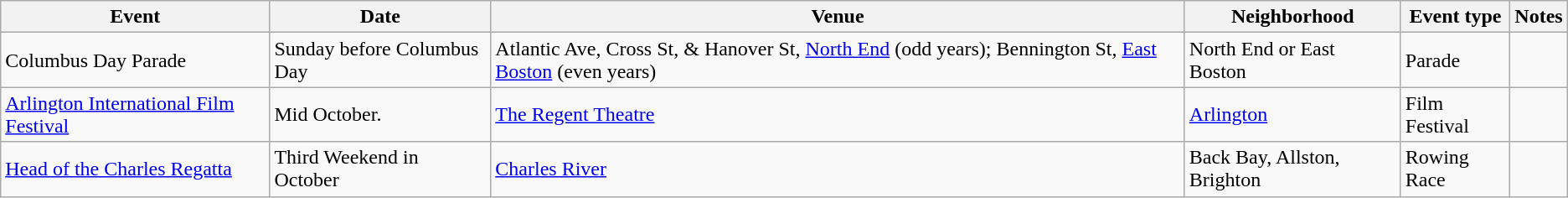<table class="wikitable sortable">
<tr>
<th>Event</th>
<th>Date</th>
<th>Venue</th>
<th>Neighborhood</th>
<th>Event type</th>
<th>Notes</th>
</tr>
<tr>
<td>Columbus Day Parade</td>
<td>Sunday before Columbus Day</td>
<td>Atlantic Ave, Cross St, & Hanover St, <a href='#'>North End</a> (odd years); Bennington St, <a href='#'>East Boston</a> (even years)</td>
<td>North End or East Boston</td>
<td>Parade</td>
<td></td>
</tr>
<tr>
<td><a href='#'>Arlington International Film Festival</a></td>
<td>Mid October.</td>
<td><a href='#'>The Regent Theatre</a></td>
<td><a href='#'>Arlington</a></td>
<td>Film Festival</td>
<td></td>
</tr>
<tr>
<td><a href='#'>Head of the Charles Regatta</a></td>
<td>Third Weekend in October</td>
<td><a href='#'>Charles River</a></td>
<td>Back Bay, Allston, Brighton</td>
<td>Rowing Race</td>
<td></td>
</tr>
</table>
